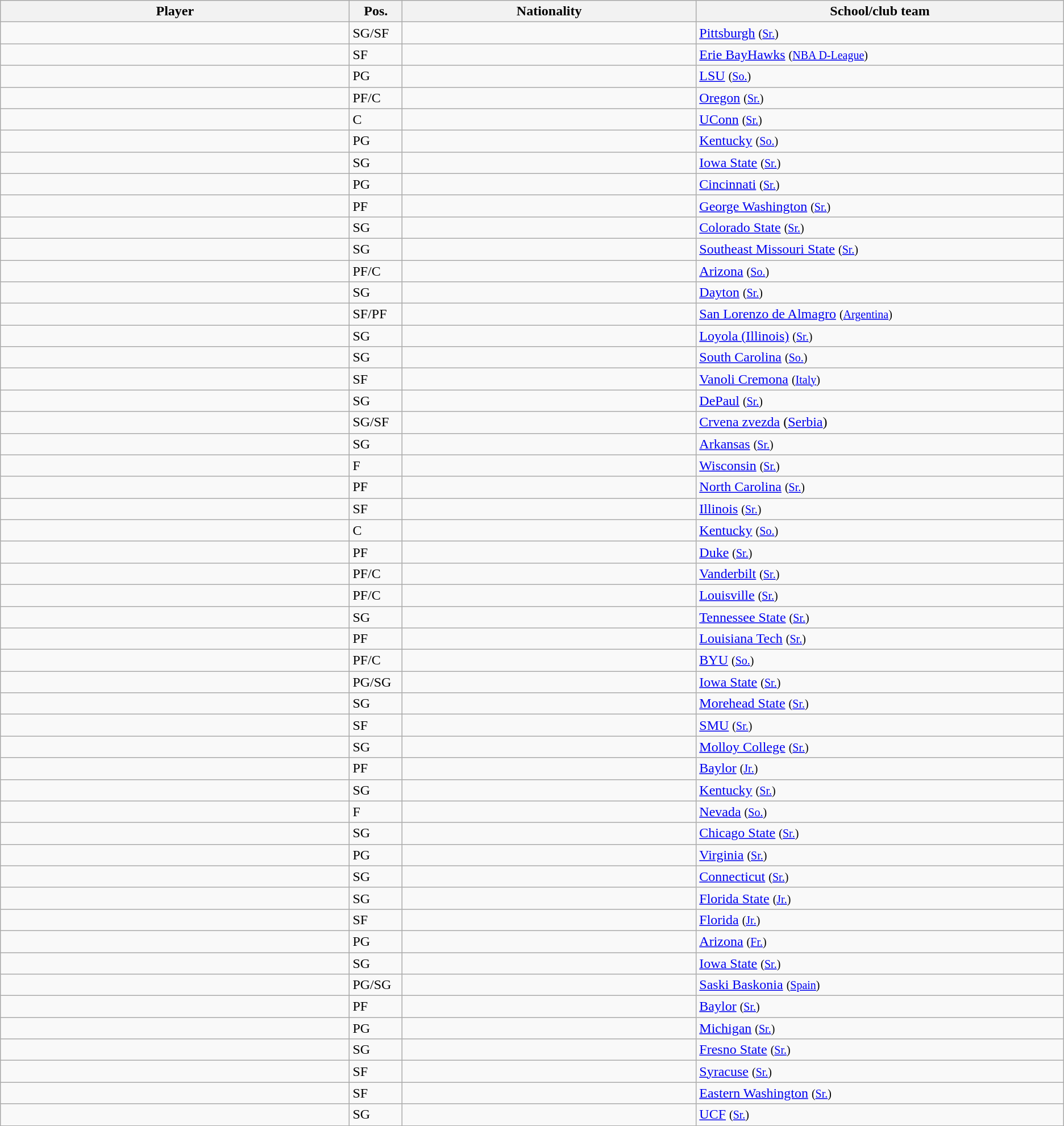<table class="wikitable sortable">
<tr>
<th style="width:19%;">Player</th>
<th style="width:1%;">Pos.</th>
<th style="width:16%;">Nationality</th>
<th style="width:20%;">School/club team</th>
</tr>
<tr>
<td></td>
<td>SG/SF</td>
<td></td>
<td><a href='#'>Pittsburgh</a> <small>(<a href='#'>Sr.</a>)</small></td>
</tr>
<tr>
<td></td>
<td>SF</td>
<td></td>
<td><a href='#'>Erie BayHawks</a> <small>(<a href='#'>NBA D-League</a>)</small></td>
</tr>
<tr>
<td></td>
<td>PG</td>
<td></td>
<td><a href='#'>LSU</a> <small>(<a href='#'>So.</a>)</small></td>
</tr>
<tr>
<td></td>
<td>PF/C</td>
<td><br></td>
<td><a href='#'>Oregon</a> <small>(<a href='#'>Sr.</a>)</small></td>
</tr>
<tr>
<td></td>
<td>C</td>
<td></td>
<td><a href='#'>UConn</a> <small>(<a href='#'>Sr.</a>)</small></td>
</tr>
<tr>
<td></td>
<td>PG</td>
<td></td>
<td><a href='#'>Kentucky</a> <small>(<a href='#'>So.</a>)</small></td>
</tr>
<tr>
<td></td>
<td>SG</td>
<td></td>
<td><a href='#'>Iowa State</a> <small>(<a href='#'>Sr.</a>)</small></td>
</tr>
<tr>
<td></td>
<td>PG</td>
<td></td>
<td><a href='#'>Cincinnati</a> <small>(<a href='#'>Sr.</a>)</small></td>
</tr>
<tr>
<td></td>
<td>PF</td>
<td></td>
<td><a href='#'>George Washington</a> <small>(<a href='#'>Sr.</a>)</small></td>
</tr>
<tr>
<td></td>
<td>SG</td>
<td></td>
<td><a href='#'>Colorado State</a> <small>(<a href='#'>Sr.</a>)</small></td>
</tr>
<tr>
<td></td>
<td>SG</td>
<td></td>
<td><a href='#'>Southeast Missouri State</a> <small>(<a href='#'>Sr.</a>)</small></td>
</tr>
<tr>
<td></td>
<td>PF/C</td>
<td></td>
<td><a href='#'>Arizona</a> <small>(<a href='#'>So.</a>)</small></td>
</tr>
<tr>
<td></td>
<td>SG</td>
<td></td>
<td><a href='#'>Dayton</a> <small>(<a href='#'>Sr.</a>)</small></td>
</tr>
<tr>
<td></td>
<td>SF/PF</td>
<td></td>
<td><a href='#'>San Lorenzo de Almagro</a> <small>(<a href='#'>Argentina</a>)</small></td>
</tr>
<tr>
<td></td>
<td>SG</td>
<td></td>
<td><a href='#'>Loyola (Illinois)</a> <small>(<a href='#'>Sr.</a>)</small></td>
</tr>
<tr>
<td></td>
<td>SG</td>
<td></td>
<td><a href='#'>South Carolina</a> <small>(<a href='#'>So.</a>)</small></td>
</tr>
<tr>
<td></td>
<td>SF</td>
<td></td>
<td><a href='#'>Vanoli Cremona</a> <small>(<a href='#'>Italy</a>)</small></td>
</tr>
<tr>
<td></td>
<td>SG</td>
<td></td>
<td><a href='#'>DePaul</a> <small>(<a href='#'>Sr.</a>)</small></td>
</tr>
<tr>
<td></td>
<td>SG/SF</td>
<td></td>
<td><a href='#'>Crvena zvezda</a> (<a href='#'>Serbia</a>)</td>
</tr>
<tr>
<td></td>
<td>SG</td>
<td></td>
<td><a href='#'>Arkansas</a> <small>(<a href='#'>Sr.</a>)</small></td>
</tr>
<tr>
<td></td>
<td>F</td>
<td></td>
<td><a href='#'>Wisconsin</a> <small>(<a href='#'>Sr.</a>)</small></td>
</tr>
<tr>
<td></td>
<td>PF</td>
<td></td>
<td><a href='#'>North Carolina</a> <small>(<a href='#'>Sr.</a>)</small></td>
</tr>
<tr>
<td></td>
<td>SF</td>
<td></td>
<td><a href='#'>Illinois</a> <small>(<a href='#'>Sr.</a>)</small></td>
</tr>
<tr>
<td></td>
<td>C</td>
<td></td>
<td><a href='#'>Kentucky</a> <small>(<a href='#'>So.</a>)</small></td>
</tr>
<tr>
<td></td>
<td>PF</td>
<td></td>
<td><a href='#'>Duke</a> <small>(<a href='#'>Sr.</a>)</small></td>
</tr>
<tr>
<td></td>
<td>PF/C</td>
<td></td>
<td><a href='#'>Vanderbilt</a> <small>(<a href='#'>Sr.</a>)</small></td>
</tr>
<tr>
<td></td>
<td>PF/C</td>
<td></td>
<td><a href='#'>Louisville</a> <small>(<a href='#'>Sr.</a>)</small></td>
</tr>
<tr>
<td></td>
<td>SG</td>
<td></td>
<td><a href='#'>Tennessee State</a> <small>(<a href='#'>Sr.</a>)</small></td>
</tr>
<tr>
<td></td>
<td>PF</td>
<td></td>
<td><a href='#'>Louisiana Tech</a> <small>(<a href='#'>Sr.</a>)</small></td>
</tr>
<tr>
<td></td>
<td>PF/C</td>
<td></td>
<td><a href='#'>BYU</a> <small>(<a href='#'>So.</a>)</small></td>
</tr>
<tr>
<td></td>
<td>PG/SG</td>
<td></td>
<td><a href='#'>Iowa State</a> <small>(<a href='#'>Sr.</a>)</small></td>
</tr>
<tr>
<td></td>
<td>SG</td>
<td></td>
<td><a href='#'>Morehead State</a> <small>(<a href='#'>Sr.</a>)</small></td>
</tr>
<tr>
<td></td>
<td>SF</td>
<td></td>
<td><a href='#'>SMU</a> <small>(<a href='#'>Sr.</a>)</small></td>
</tr>
<tr>
<td></td>
<td>SG</td>
<td></td>
<td><a href='#'>Molloy College</a> <small>(<a href='#'>Sr.</a>)</small></td>
</tr>
<tr>
<td></td>
<td>PF</td>
<td></td>
<td><a href='#'>Baylor</a> <small>(<a href='#'>Jr.</a>)</small></td>
</tr>
<tr>
<td></td>
<td>SG</td>
<td></td>
<td><a href='#'>Kentucky</a> <small>(<a href='#'>Sr.</a>)</small></td>
</tr>
<tr>
<td></td>
<td>F</td>
<td></td>
<td><a href='#'>Nevada</a> <small>(<a href='#'>So.</a>)</small></td>
</tr>
<tr>
<td></td>
<td>SG</td>
<td></td>
<td><a href='#'>Chicago State</a> <small>(<a href='#'>Sr.</a>)</small></td>
</tr>
<tr>
<td></td>
<td>PG</td>
<td></td>
<td><a href='#'>Virginia</a> <small>(<a href='#'>Sr.</a>)</small></td>
</tr>
<tr>
<td></td>
<td>SG</td>
<td></td>
<td><a href='#'>Connecticut</a> <small>(<a href='#'>Sr.</a>)</small></td>
</tr>
<tr>
<td></td>
<td>SG</td>
<td></td>
<td><a href='#'>Florida State</a> <small>(<a href='#'>Jr.</a>)</small></td>
</tr>
<tr>
<td></td>
<td>SF</td>
<td></td>
<td><a href='#'>Florida</a> <small>(<a href='#'>Jr.</a>)</small></td>
</tr>
<tr>
<td></td>
<td>PG</td>
<td></td>
<td><a href='#'>Arizona</a> <small>(<a href='#'>Fr.</a>)</small></td>
</tr>
<tr>
<td></td>
<td>SG</td>
<td></td>
<td><a href='#'>Iowa State</a> <small>(<a href='#'>Sr.</a>)</small></td>
</tr>
<tr>
<td></td>
<td>PG/SG</td>
<td></td>
<td><a href='#'>Saski Baskonia</a> <small>(<a href='#'>Spain</a>)</small></td>
</tr>
<tr>
<td></td>
<td>PF</td>
<td></td>
<td><a href='#'>Baylor</a> <small>(<a href='#'>Sr.</a>)</small></td>
</tr>
<tr>
<td></td>
<td>PG</td>
<td></td>
<td><a href='#'>Michigan</a> <small>(<a href='#'>Sr.</a>)</small></td>
</tr>
<tr>
<td></td>
<td>SG</td>
<td></td>
<td><a href='#'>Fresno State</a> <small>(<a href='#'>Sr.</a>)</small></td>
</tr>
<tr>
<td></td>
<td>SF</td>
<td></td>
<td><a href='#'>Syracuse</a> <small>(<a href='#'>Sr.</a>)</small></td>
</tr>
<tr>
<td></td>
<td>SF</td>
<td></td>
<td><a href='#'>Eastern Washington</a> <small>(<a href='#'>Sr.</a>)</small></td>
</tr>
<tr>
<td></td>
<td>SG</td>
<td></td>
<td><a href='#'>UCF</a> <small>(<a href='#'>Sr.</a>)</small></td>
</tr>
</table>
